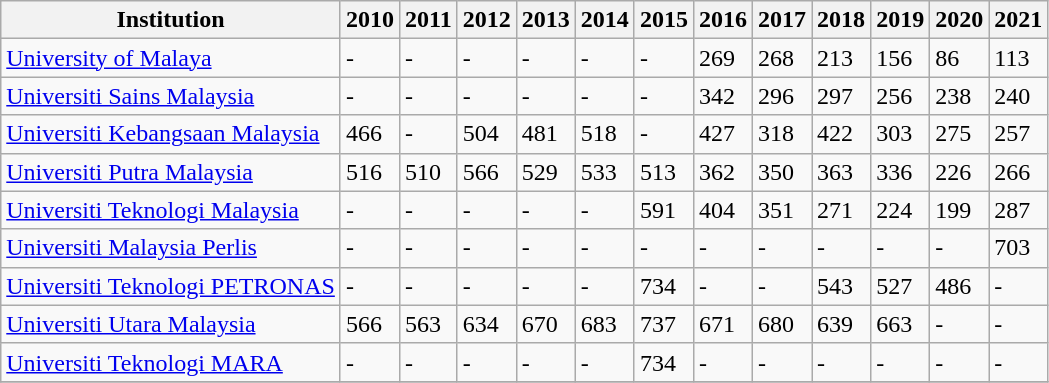<table class="sortable wikitable" border="1">
<tr>
<th>Institution</th>
<th>2010</th>
<th>2011</th>
<th>2012</th>
<th>2013</th>
<th>2014</th>
<th>2015</th>
<th>2016</th>
<th>2017</th>
<th>2018</th>
<th>2019</th>
<th>2020</th>
<th>2021</th>
</tr>
<tr>
<td><a href='#'>University of Malaya</a></td>
<td>-</td>
<td>-</td>
<td>-</td>
<td>-</td>
<td>-</td>
<td>-</td>
<td>269</td>
<td>268</td>
<td>213</td>
<td>156</td>
<td>86</td>
<td>113</td>
</tr>
<tr>
<td><a href='#'>Universiti Sains Malaysia</a></td>
<td>-</td>
<td>-</td>
<td>-</td>
<td>-</td>
<td>-</td>
<td>-</td>
<td>342</td>
<td>296</td>
<td>297</td>
<td>256</td>
<td>238</td>
<td>240</td>
</tr>
<tr>
<td><a href='#'>Universiti Kebangsaan Malaysia</a></td>
<td>466</td>
<td>-</td>
<td>504</td>
<td>481</td>
<td>518</td>
<td>-</td>
<td>427</td>
<td>318</td>
<td>422</td>
<td>303</td>
<td>275</td>
<td>257</td>
</tr>
<tr>
<td><a href='#'>Universiti Putra Malaysia</a></td>
<td>516</td>
<td>510</td>
<td>566</td>
<td>529</td>
<td>533</td>
<td>513</td>
<td>362</td>
<td>350</td>
<td>363</td>
<td>336</td>
<td>226</td>
<td>266</td>
</tr>
<tr>
<td><a href='#'>Universiti Teknologi Malaysia</a></td>
<td>-</td>
<td>-</td>
<td>-</td>
<td>-</td>
<td>-</td>
<td>591</td>
<td>404</td>
<td>351</td>
<td>271</td>
<td>224</td>
<td>199</td>
<td>287</td>
</tr>
<tr>
<td><a href='#'>Universiti Malaysia Perlis</a></td>
<td>-</td>
<td>-</td>
<td>-</td>
<td>-</td>
<td>-</td>
<td>-</td>
<td>-</td>
<td>-</td>
<td>-</td>
<td>-</td>
<td>-</td>
<td>703</td>
</tr>
<tr>
<td><a href='#'>Universiti Teknologi PETRONAS</a></td>
<td>-</td>
<td>-</td>
<td>-</td>
<td>-</td>
<td>-</td>
<td>734</td>
<td>-</td>
<td>-</td>
<td>543</td>
<td>527</td>
<td>486</td>
<td>-</td>
</tr>
<tr>
<td><a href='#'>Universiti Utara Malaysia</a></td>
<td>566</td>
<td>563</td>
<td>634</td>
<td>670</td>
<td>683</td>
<td>737</td>
<td>671</td>
<td>680</td>
<td>639</td>
<td>663</td>
<td>-</td>
<td>-</td>
</tr>
<tr>
<td><a href='#'>Universiti Teknologi MARA</a></td>
<td>-</td>
<td>-</td>
<td>-</td>
<td>-</td>
<td>-</td>
<td>734</td>
<td>-</td>
<td>-</td>
<td>-</td>
<td>-</td>
<td>-</td>
<td>-</td>
</tr>
<tr>
</tr>
</table>
